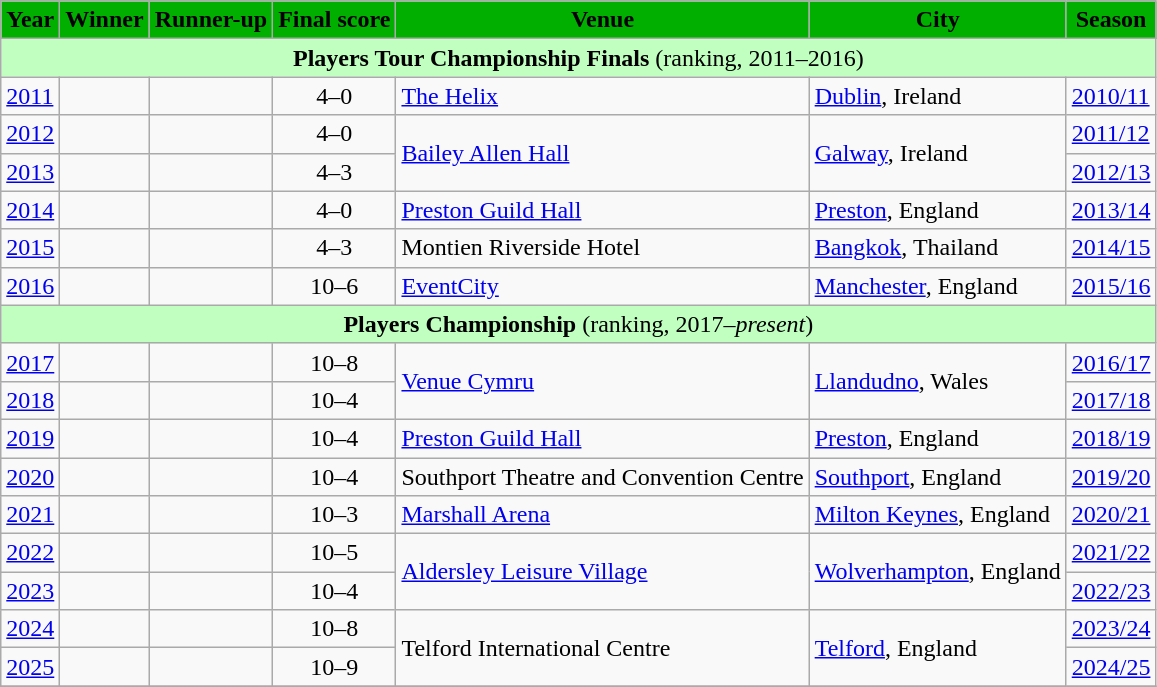<table class="wikitable">
<tr>
<th style="text-align: center; background-color: #00af00">Year</th>
<th style="text-align: center; background-color: #00af00">Winner</th>
<th style="text-align: center; background-color: #00af00">Runner-up</th>
<th style="text-align: center; background-color: #00af00">Final score</th>
<th style="text-align: center; background-color: #00af00">Venue</th>
<th style="text-align: center; background-color: #00af00">City</th>
<th style="text-align: center; background-color: #00af00">Season</th>
</tr>
<tr>
<td colspan=7 style="text-align: center; background-color: #c0ffc0"><strong>Players Tour Championship Finals</strong> (ranking, 2011–2016)</td>
</tr>
<tr>
<td><a href='#'>2011</a></td>
<td></td>
<td></td>
<td style="text-align: center">4–0</td>
<td><a href='#'>The Helix</a></td>
<td><a href='#'>Dublin</a>, Ireland</td>
<td><a href='#'>2010/11</a></td>
</tr>
<tr>
<td><a href='#'>2012</a></td>
<td></td>
<td></td>
<td style="text-align: center">4–0</td>
<td rowspan=2><a href='#'>Bailey Allen Hall</a></td>
<td rowspan=2><a href='#'>Galway</a>, Ireland</td>
<td><a href='#'>2011/12</a></td>
</tr>
<tr>
<td><a href='#'>2013</a></td>
<td></td>
<td></td>
<td style="text-align: center">4–3</td>
<td><a href='#'>2012/13</a></td>
</tr>
<tr>
<td><a href='#'>2014</a></td>
<td></td>
<td></td>
<td style="text-align: center">4–0</td>
<td><a href='#'>Preston Guild Hall</a></td>
<td><a href='#'>Preston</a>, England</td>
<td><a href='#'>2013/14</a></td>
</tr>
<tr>
<td><a href='#'>2015</a></td>
<td></td>
<td></td>
<td style="text-align: center">4–3</td>
<td>Montien Riverside Hotel</td>
<td><a href='#'>Bangkok</a>, Thailand</td>
<td><a href='#'>2014/15</a></td>
</tr>
<tr>
<td><a href='#'>2016</a></td>
<td></td>
<td></td>
<td style="text-align: center">10–6</td>
<td><a href='#'>EventCity</a></td>
<td><a href='#'>Manchester</a>, England</td>
<td><a href='#'>2015/16</a></td>
</tr>
<tr>
<td colspan=7 style="text-align: center; background-color: #c0ffc0"><strong>Players Championship</strong> (ranking, 2017–<em>present</em>)</td>
</tr>
<tr>
<td><a href='#'>2017</a></td>
<td></td>
<td></td>
<td style="text-align: center">10–8</td>
<td rowspan=2><a href='#'>Venue Cymru</a></td>
<td rowspan=2><a href='#'>Llandudno</a>, Wales</td>
<td><a href='#'>2016/17</a></td>
</tr>
<tr>
<td><a href='#'>2018</a></td>
<td></td>
<td></td>
<td style="text-align: center">10–4</td>
<td><a href='#'>2017/18</a></td>
</tr>
<tr>
<td><a href='#'>2019</a></td>
<td></td>
<td></td>
<td style="text-align: center">10–4</td>
<td><a href='#'>Preston Guild Hall</a></td>
<td><a href='#'>Preston</a>, England</td>
<td><a href='#'>2018/19</a></td>
</tr>
<tr>
<td><a href='#'>2020</a></td>
<td></td>
<td></td>
<td style="text-align: center">10–4</td>
<td>Southport Theatre and Convention Centre</td>
<td><a href='#'>Southport</a>, England</td>
<td><a href='#'>2019/20</a></td>
</tr>
<tr>
<td><a href='#'>2021</a></td>
<td></td>
<td></td>
<td style="text-align: center">10–3</td>
<td><a href='#'>Marshall Arena</a></td>
<td><a href='#'>Milton Keynes</a>, England</td>
<td><a href='#'>2020/21</a></td>
</tr>
<tr>
<td><a href='#'>2022</a></td>
<td></td>
<td></td>
<td style="text-align: center">10–5</td>
<td rowspan=2><a href='#'>Aldersley Leisure Village</a></td>
<td rowspan=2><a href='#'>Wolverhampton</a>, England</td>
<td><a href='#'>2021/22</a></td>
</tr>
<tr>
<td><a href='#'>2023</a></td>
<td></td>
<td></td>
<td style="text-align: center">10–4</td>
<td><a href='#'>2022/23</a></td>
</tr>
<tr>
<td><a href='#'>2024</a></td>
<td></td>
<td></td>
<td style="text-align: center">10–8</td>
<td rowspan=2>Telford International Centre</td>
<td rowspan=2><a href='#'>Telford</a>, England</td>
<td><a href='#'>2023/24</a></td>
</tr>
<tr>
<td><a href='#'>2025</a></td>
<td></td>
<td></td>
<td style="text-align: center">10–9</td>
<td><a href='#'>2024/25</a></td>
</tr>
<tr>
</tr>
</table>
